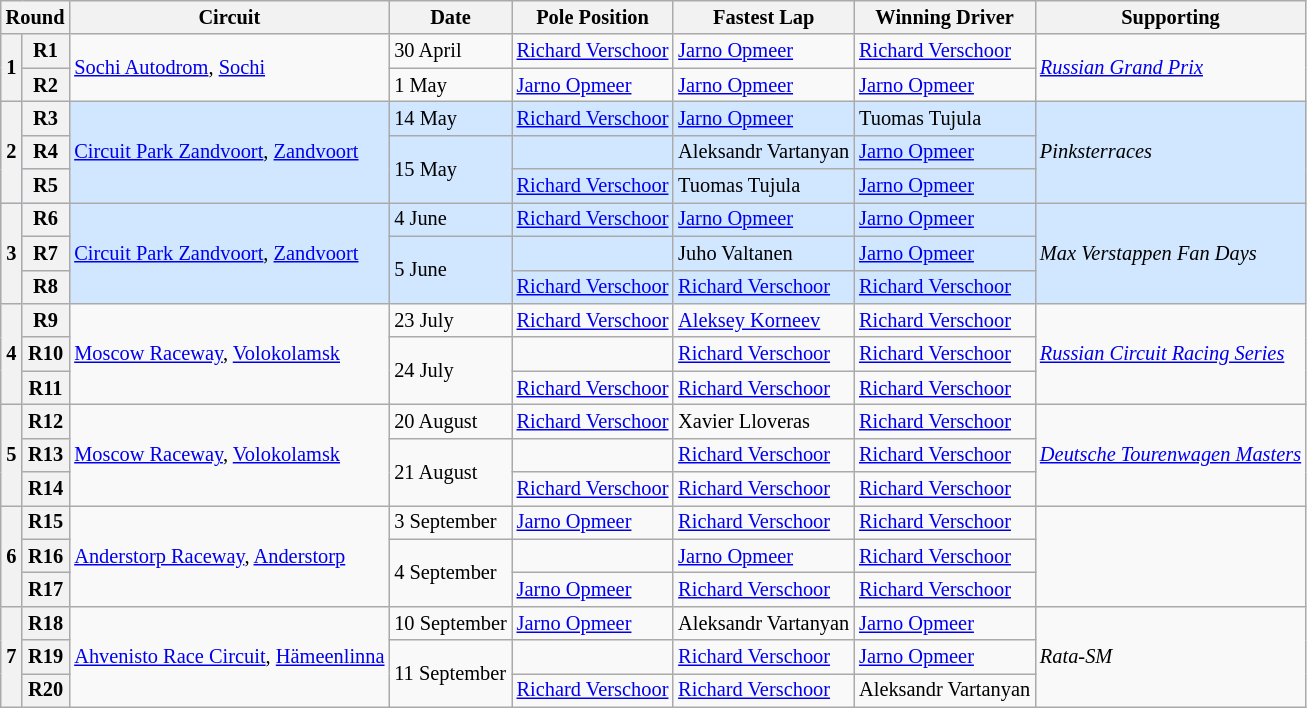<table class="wikitable" style="font-size: 85%">
<tr>
<th colspan=2>Round</th>
<th>Circuit</th>
<th>Date</th>
<th>Pole Position</th>
<th>Fastest Lap</th>
<th>Winning Driver</th>
<th>Supporting</th>
</tr>
<tr>
<th rowspan=2>1</th>
<th>R1</th>
<td rowspan=2> <a href='#'>Sochi Autodrom</a>, <a href='#'>Sochi</a></td>
<td>30 April</td>
<td> <a href='#'>Richard Verschoor</a></td>
<td> <a href='#'>Jarno Opmeer</a></td>
<td> <a href='#'>Richard Verschoor</a></td>
<td rowspan=2><em><a href='#'>Russian Grand Prix</a></em></td>
</tr>
<tr>
<th>R2</th>
<td>1 May</td>
<td> <a href='#'>Jarno Opmeer</a></td>
<td> <a href='#'>Jarno Opmeer</a></td>
<td> <a href='#'>Jarno Opmeer</a></td>
</tr>
<tr style="background:#D0E7FF;">
<th rowspan=3>2</th>
<th>R3</th>
<td rowspan=3> <a href='#'>Circuit Park Zandvoort</a>, <a href='#'>Zandvoort</a></td>
<td>14 May</td>
<td> <a href='#'>Richard Verschoor</a></td>
<td> <a href='#'>Jarno Opmeer</a></td>
<td> Tuomas Tujula</td>
<td rowspan=3><em>Pinksterraces</em></td>
</tr>
<tr style="background:#D0E7FF;">
<th>R4</th>
<td rowspan=2>15 May</td>
<td></td>
<td> Aleksandr Vartanyan</td>
<td> <a href='#'>Jarno Opmeer</a></td>
</tr>
<tr style="background:#D0E7FF;">
<th>R5</th>
<td> <a href='#'>Richard Verschoor</a></td>
<td> Tuomas Tujula</td>
<td> <a href='#'>Jarno Opmeer</a></td>
</tr>
<tr style="background:#D0E7FF;">
<th rowspan=3>3</th>
<th>R6</th>
<td rowspan=3> <a href='#'>Circuit Park Zandvoort</a>, <a href='#'>Zandvoort</a></td>
<td>4 June</td>
<td> <a href='#'>Richard Verschoor</a></td>
<td> <a href='#'>Jarno Opmeer</a></td>
<td> <a href='#'>Jarno Opmeer</a></td>
<td rowspan=3><em>Max Verstappen Fan Days</em></td>
</tr>
<tr style="background:#D0E7FF;">
<th>R7</th>
<td rowspan=2>5 June</td>
<td></td>
<td> Juho Valtanen</td>
<td> <a href='#'>Jarno Opmeer</a></td>
</tr>
<tr style="background:#D0E7FF;">
<th>R8</th>
<td nowrap> <a href='#'>Richard Verschoor</a></td>
<td nowrap> <a href='#'>Richard Verschoor</a></td>
<td nowrap> <a href='#'>Richard Verschoor</a></td>
</tr>
<tr>
<th rowspan=3>4</th>
<th>R9</th>
<td rowspan=3> <a href='#'>Moscow Raceway</a>, <a href='#'>Volokolamsk</a></td>
<td>23 July</td>
<td> <a href='#'>Richard Verschoor</a></td>
<td> <a href='#'>Aleksey Korneev</a></td>
<td> <a href='#'>Richard Verschoor</a></td>
<td rowspan=3><em><a href='#'>Russian Circuit Racing Series</a></em></td>
</tr>
<tr>
<th>R10</th>
<td rowspan=2>24 July</td>
<td></td>
<td> <a href='#'>Richard Verschoor</a></td>
<td> <a href='#'>Richard Verschoor</a></td>
</tr>
<tr>
<th>R11</th>
<td> <a href='#'>Richard Verschoor</a></td>
<td> <a href='#'>Richard Verschoor</a></td>
<td> <a href='#'>Richard Verschoor</a></td>
</tr>
<tr>
<th rowspan=3>5</th>
<th>R12</th>
<td rowspan=3> <a href='#'>Moscow Raceway</a>, <a href='#'>Volokolamsk</a></td>
<td>20 August</td>
<td> <a href='#'>Richard Verschoor</a></td>
<td> Xavier Lloveras</td>
<td> <a href='#'>Richard Verschoor</a></td>
<td rowspan=3 nowrap><em><a href='#'>Deutsche Tourenwagen Masters</a></em></td>
</tr>
<tr>
<th>R13</th>
<td rowspan=2>21 August</td>
<td></td>
<td> <a href='#'>Richard Verschoor</a></td>
<td> <a href='#'>Richard Verschoor</a></td>
</tr>
<tr>
<th>R14</th>
<td> <a href='#'>Richard Verschoor</a></td>
<td> <a href='#'>Richard Verschoor</a></td>
<td> <a href='#'>Richard Verschoor</a></td>
</tr>
<tr>
<th rowspan=3>6</th>
<th>R15</th>
<td rowspan=3> <a href='#'>Anderstorp Raceway</a>, <a href='#'>Anderstorp</a></td>
<td>3 September</td>
<td> <a href='#'>Jarno Opmeer</a></td>
<td> <a href='#'>Richard Verschoor</a></td>
<td> <a href='#'>Richard Verschoor</a></td>
<td rowspan=3></td>
</tr>
<tr>
<th>R16</th>
<td rowspan=2>4 September</td>
<td></td>
<td> <a href='#'>Jarno Opmeer</a></td>
<td> <a href='#'>Richard Verschoor</a></td>
</tr>
<tr>
<th>R17</th>
<td> <a href='#'>Jarno Opmeer</a></td>
<td> <a href='#'>Richard Verschoor</a></td>
<td> <a href='#'>Richard Verschoor</a></td>
</tr>
<tr>
<th rowspan=3>7</th>
<th>R18</th>
<td rowspan=3 nowrap> <a href='#'>Ahvenisto Race Circuit</a>, <a href='#'>Hämeenlinna</a></td>
<td nowrap>10 September</td>
<td> <a href='#'>Jarno Opmeer</a></td>
<td nowrap> Aleksandr Vartanyan</td>
<td> <a href='#'>Jarno Opmeer</a></td>
<td rowspan=3><em>Rata-SM</em></td>
</tr>
<tr>
<th>R19</th>
<td rowspan=2 nowrap>11 September</td>
<td></td>
<td> <a href='#'>Richard Verschoor</a></td>
<td> <a href='#'>Jarno Opmeer</a></td>
</tr>
<tr>
<th>R20</th>
<td> <a href='#'>Richard Verschoor</a></td>
<td> <a href='#'>Richard Verschoor</a></td>
<td nowrap> Aleksandr Vartanyan</td>
</tr>
</table>
